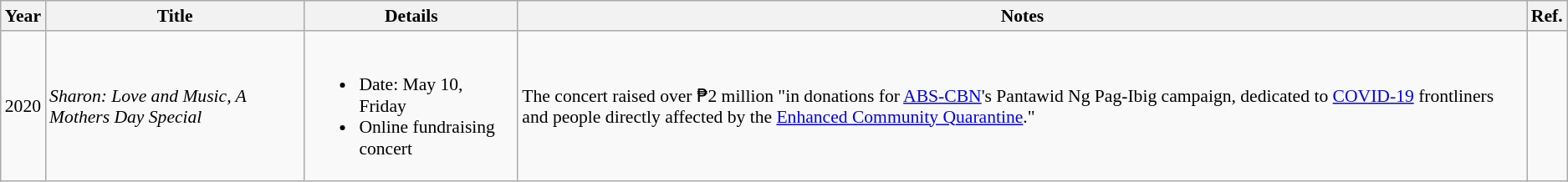<table class="wikitable sortable" style="font-size:90%;">
<tr>
<th>Year</th>
<th>Title</th>
<th>Details</th>
<th>Notes</th>
<th>Ref.</th>
</tr>
<tr>
<td>2020</td>
<td><em>Sharon: Love and Music, A Mothers  Day Special</em></td>
<td><br><ul><li>Date: May 10, Friday</li><li>Online fundraising concert</li></ul></td>
<td>The concert raised over ₱2 million "in donations for <a href='#'>ABS-CBN</a>'s Pantawid Ng Pag-Ibig campaign, dedicated to <a href='#'>COVID-19</a> frontliners and people directly affected by the <a href='#'>Enhanced Community Quarantine</a>."</td>
<td></td>
</tr>
</table>
